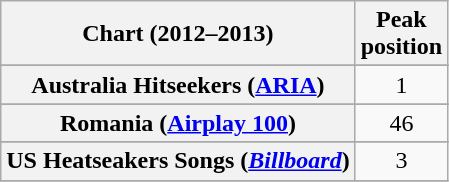<table class="wikitable sortable plainrowheaders" style="text-align:center">
<tr>
<th scope="col">Chart (2012–2013)</th>
<th scope="col">Peak<br>position</th>
</tr>
<tr>
</tr>
<tr>
<th scope="row">Australia Hitseekers (<a href='#'>ARIA</a>)</th>
<td>1</td>
</tr>
<tr>
</tr>
<tr>
</tr>
<tr>
</tr>
<tr>
</tr>
<tr>
</tr>
<tr>
</tr>
<tr>
</tr>
<tr>
</tr>
<tr>
</tr>
<tr>
</tr>
<tr>
</tr>
<tr>
</tr>
<tr>
<th scope="row">Romania (<a href='#'>Airplay 100</a>)</th>
<td>46</td>
</tr>
<tr>
</tr>
<tr>
</tr>
<tr>
</tr>
<tr>
</tr>
<tr>
<th scope="row">US Heatseakers Songs (<a href='#'><em>Billboard</em></a>)</th>
<td>3</td>
</tr>
<tr>
</tr>
</table>
